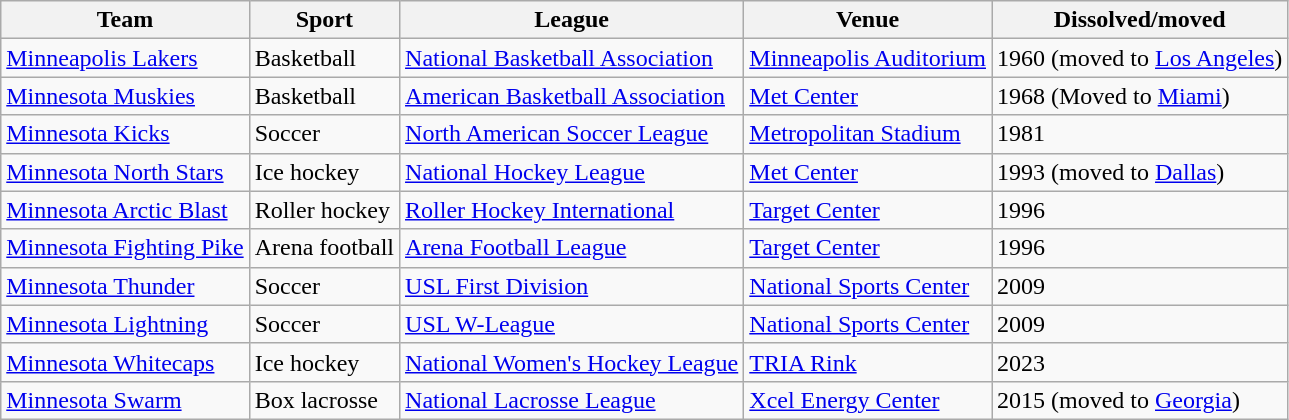<table class="wikitable sortable">
<tr>
<th>Team</th>
<th>Sport</th>
<th>League</th>
<th>Venue</th>
<th>Dissolved/moved</th>
</tr>
<tr>
<td><a href='#'>Minneapolis Lakers</a></td>
<td>Basketball</td>
<td><a href='#'>National Basketball Association</a></td>
<td><a href='#'>Minneapolis Auditorium</a></td>
<td>1960 (moved to <a href='#'>Los Angeles</a>)</td>
</tr>
<tr>
<td><a href='#'>Minnesota Muskies</a></td>
<td>Basketball</td>
<td><a href='#'>American Basketball Association</a></td>
<td><a href='#'>Met Center</a></td>
<td>1968 (Moved to <a href='#'>Miami</a>)</td>
</tr>
<tr>
<td><a href='#'>Minnesota Kicks</a></td>
<td>Soccer</td>
<td><a href='#'>North American Soccer League</a></td>
<td><a href='#'>Metropolitan Stadium</a></td>
<td>1981</td>
</tr>
<tr>
<td><a href='#'>Minnesota North Stars</a></td>
<td>Ice hockey</td>
<td><a href='#'>National Hockey League</a></td>
<td><a href='#'>Met Center</a></td>
<td>1993 (moved to <a href='#'>Dallas</a>)</td>
</tr>
<tr>
<td><a href='#'>Minnesota Arctic Blast</a></td>
<td>Roller hockey</td>
<td><a href='#'>Roller Hockey International</a></td>
<td><a href='#'>Target Center</a></td>
<td>1996</td>
</tr>
<tr>
<td><a href='#'>Minnesota Fighting Pike</a></td>
<td>Arena football</td>
<td><a href='#'>Arena Football League</a></td>
<td><a href='#'>Target Center</a></td>
<td>1996</td>
</tr>
<tr>
<td><a href='#'>Minnesota Thunder</a></td>
<td>Soccer</td>
<td><a href='#'>USL First Division</a></td>
<td><a href='#'>National Sports Center</a></td>
<td>2009</td>
</tr>
<tr>
<td><a href='#'>Minnesota Lightning</a></td>
<td>Soccer</td>
<td><a href='#'>USL W-League</a></td>
<td><a href='#'>National Sports Center</a></td>
<td>2009</td>
</tr>
<tr>
<td><a href='#'>Minnesota Whitecaps</a></td>
<td>Ice hockey</td>
<td><a href='#'>National Women's Hockey League</a></td>
<td><a href='#'>TRIA Rink</a></td>
<td>2023</td>
</tr>
<tr>
<td><a href='#'>Minnesota Swarm</a></td>
<td>Box lacrosse</td>
<td><a href='#'>National Lacrosse League</a></td>
<td><a href='#'>Xcel Energy Center</a></td>
<td>2015 (moved to <a href='#'>Georgia</a>)</td>
</tr>
</table>
